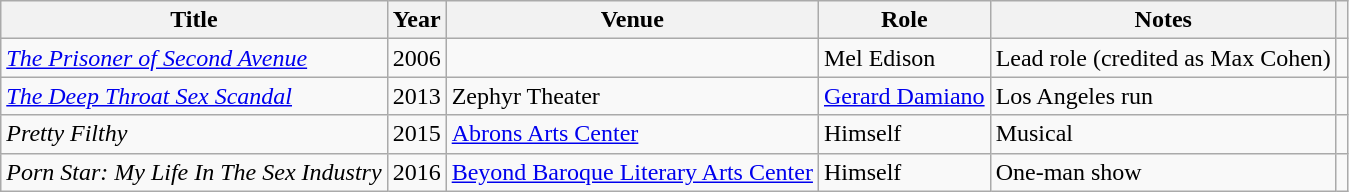<table class="wikitable plainrowheaders sortable">
<tr>
<th scope="col">Title</th>
<th scope="col">Year</th>
<th scope="col">Venue</th>
<th scope="col">Role</th>
<th scope="col" class="unsortable">Notes</th>
<th scope="col" class="unsortable"></th>
</tr>
<tr>
<td><em><a href='#'>The Prisoner of Second Avenue</a></em></td>
<td>2006</td>
<td></td>
<td>Mel Edison</td>
<td>Lead role (credited as Max Cohen)</td>
<td style="text-align:center;"></td>
</tr>
<tr>
<td><em><a href='#'>The Deep Throat Sex Scandal</a></em></td>
<td>2013</td>
<td>Zephyr Theater</td>
<td><a href='#'>Gerard Damiano</a></td>
<td>Los Angeles run</td>
<td style="text-align:center;"></td>
</tr>
<tr>
<td><em>Pretty Filthy</em></td>
<td>2015</td>
<td><a href='#'>Abrons Arts Center</a></td>
<td>Himself</td>
<td>Musical</td>
<td style="text-align:center;"></td>
</tr>
<tr>
<td><em>Porn Star: My Life In The Sex Industry</em></td>
<td>2016</td>
<td><a href='#'>Beyond Baroque Literary Arts Center</a></td>
<td>Himself</td>
<td>One-man show</td>
<td style="text-align:center;"></td>
</tr>
</table>
